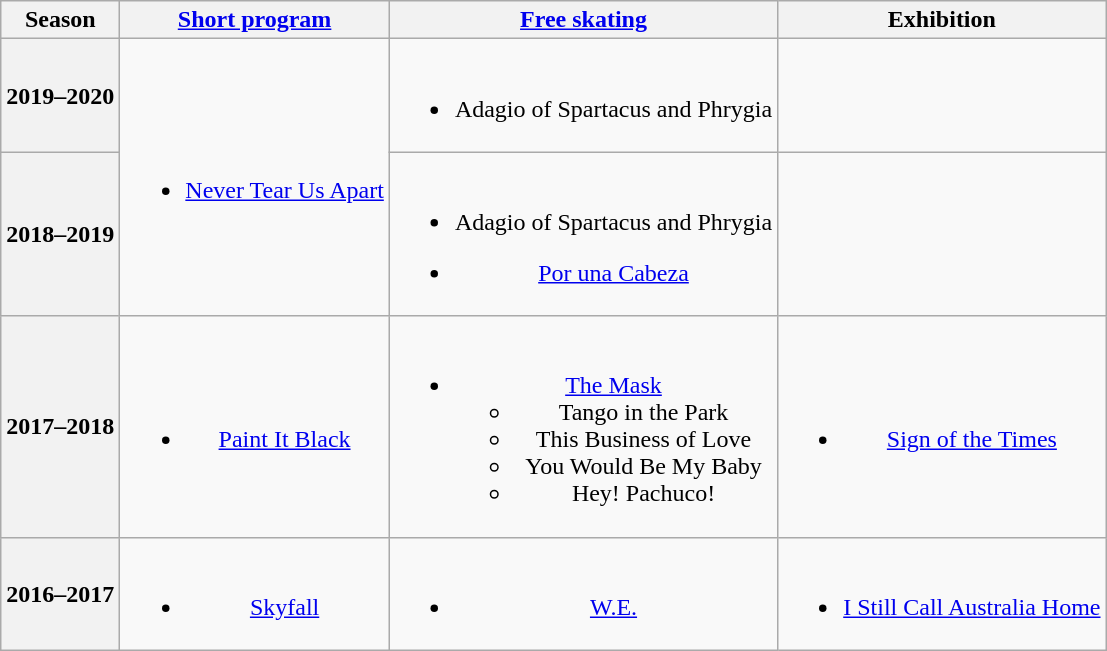<table class=wikitable style=text-align:center>
<tr>
<th>Season</th>
<th><a href='#'>Short program</a></th>
<th><a href='#'>Free skating</a></th>
<th>Exhibition</th>
</tr>
<tr>
<th>2019–2020 <br></th>
<td rowspan=2><br><ul><li><a href='#'>Never Tear Us Apart</a> <br> </li></ul></td>
<td><br><ul><li>Adagio of Spartacus and Phrygia <br> </li></ul></td>
<td></td>
</tr>
<tr>
<th>2018–2019 <br></th>
<td><br><ul><li>Adagio of Spartacus and Phrygia <br> </li></ul><ul><li><a href='#'>Por una Cabeza</a> <br> </li></ul></td>
<td></td>
</tr>
<tr>
<th>2017–2018 <br></th>
<td><br><ul><li><a href='#'>Paint It Black</a> <br></li></ul></td>
<td><br><ul><li><a href='#'>The Mask</a><ul><li>Tango in the Park <br></li><li>This Business of Love <br></li><li>You Would Be My Baby <br></li><li>Hey! Pachuco! <br></li></ul></li></ul></td>
<td><br><ul><li><a href='#'>Sign of the Times</a> <br></li></ul></td>
</tr>
<tr>
<th>2016–2017 <br></th>
<td><br><ul><li><a href='#'>Skyfall</a> <br></li></ul></td>
<td><br><ul><li><a href='#'>W.E.</a> <br></li></ul></td>
<td><br><ul><li><a href='#'>I Still Call Australia Home</a> <br></li></ul></td>
</tr>
</table>
